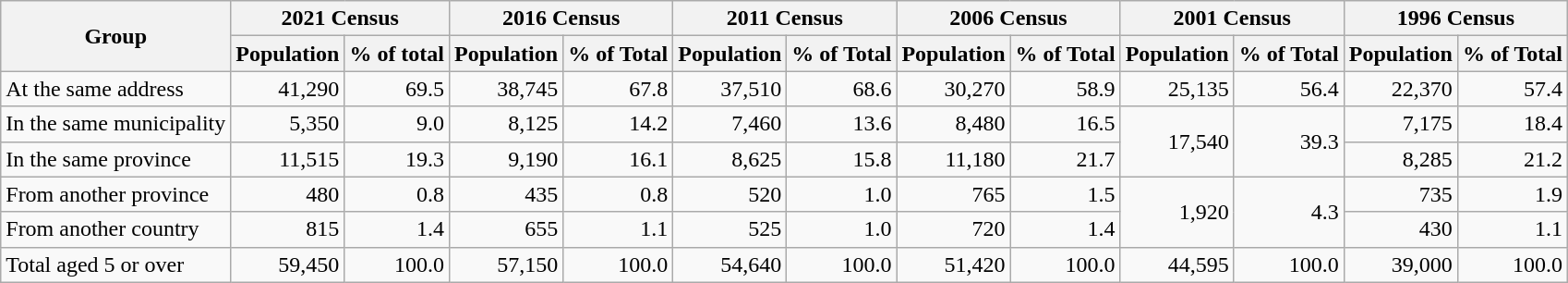<table class="wikitable" style="text-align:right;">
<tr>
<th rowspan=2>Group</th>
<th colspan=2>2021 Census</th>
<th colspan=2>2016 Census</th>
<th colspan=2>2011 Census</th>
<th colspan=2>2006 Census</th>
<th colspan=2>2001 Census</th>
<th colspan=2>1996 Census</th>
</tr>
<tr>
<th>Population</th>
<th>% of total</th>
<th>Population</th>
<th>% of Total</th>
<th>Population</th>
<th>% of Total</th>
<th>Population</th>
<th>% of Total</th>
<th>Population</th>
<th>% of Total</th>
<th>Population</th>
<th>% of Total</th>
</tr>
<tr>
<td style="text-align:left;">At the same address</td>
<td>41,290</td>
<td>69.5</td>
<td>38,745</td>
<td>67.8</td>
<td>37,510</td>
<td>68.6</td>
<td>30,270</td>
<td>58.9</td>
<td>25,135</td>
<td>56.4</td>
<td>22,370</td>
<td>57.4</td>
</tr>
<tr>
<td style="text-align:left;">In the same municipality</td>
<td>5,350</td>
<td>9.0</td>
<td>8,125</td>
<td>14.2</td>
<td>7,460</td>
<td>13.6</td>
<td>8,480</td>
<td>16.5</td>
<td rowspan=2>17,540</td>
<td rowspan=2>39.3</td>
<td>7,175</td>
<td>18.4</td>
</tr>
<tr>
<td style="text-align:left;">In the same province</td>
<td>11,515</td>
<td>19.3</td>
<td>9,190</td>
<td>16.1</td>
<td>8,625</td>
<td>15.8</td>
<td>11,180</td>
<td>21.7</td>
<td>8,285</td>
<td>21.2</td>
</tr>
<tr>
<td style="text-align:left;">From another province</td>
<td>480</td>
<td>0.8</td>
<td>435</td>
<td>0.8</td>
<td>520</td>
<td>1.0</td>
<td>765</td>
<td>1.5</td>
<td rowspan=2>1,920</td>
<td rowspan=2>4.3</td>
<td>735</td>
<td>1.9</td>
</tr>
<tr>
<td style="text-align:left;">From another country</td>
<td>815</td>
<td>1.4</td>
<td>655</td>
<td>1.1</td>
<td>525</td>
<td>1.0</td>
<td>720</td>
<td>1.4</td>
<td>430</td>
<td>1.1</td>
</tr>
<tr>
<td style="text-align:left;">Total aged 5 or over</td>
<td>59,450</td>
<td>100.0</td>
<td>57,150</td>
<td>100.0</td>
<td>54,640</td>
<td>100.0</td>
<td>51,420</td>
<td>100.0</td>
<td>44,595</td>
<td>100.0</td>
<td>39,000</td>
<td>100.0</td>
</tr>
</table>
